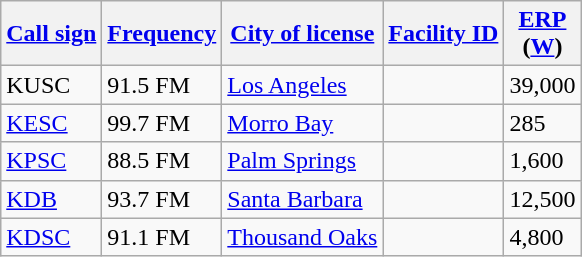<table class="wikitable sortable">
<tr>
<th><a href='#'>Call sign</a></th>
<th data-sort-type="number"><a href='#'>Frequency</a></th>
<th><a href='#'>City of license</a></th>
<th data-sort-type="number"><a href='#'>Facility ID</a></th>
<th data-sort-type="number"><a href='#'>ERP</a><br>(<a href='#'>W</a>)</th>
</tr>
<tr>
<td>KUSC</td>
<td>91.5 FM</td>
<td><a href='#'>Los Angeles</a></td>
<td></td>
<td>39,000</td>
</tr>
<tr>
<td><a href='#'>KESC</a></td>
<td>99.7 FM</td>
<td><a href='#'>Morro Bay</a></td>
<td></td>
<td>285</td>
</tr>
<tr>
<td><a href='#'>KPSC</a></td>
<td>88.5 FM</td>
<td><a href='#'>Palm Springs</a></td>
<td></td>
<td>1,600</td>
</tr>
<tr>
<td><a href='#'>KDB</a></td>
<td>93.7 FM</td>
<td><a href='#'>Santa Barbara</a></td>
<td></td>
<td>12,500</td>
</tr>
<tr>
<td><a href='#'>KDSC</a></td>
<td>91.1 FM</td>
<td><a href='#'>Thousand Oaks</a></td>
<td></td>
<td>4,800</td>
</tr>
</table>
